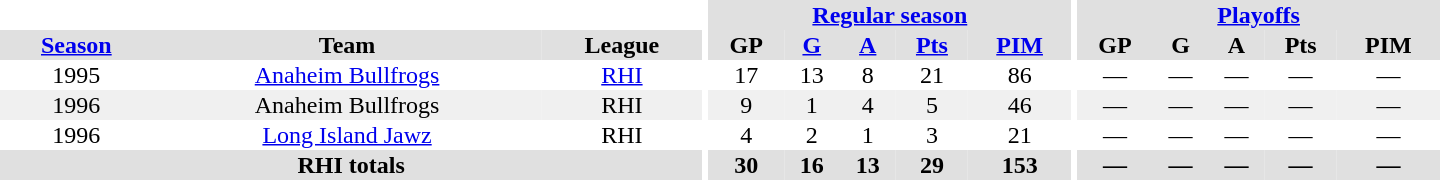<table border="0" cellpadding="1" cellspacing="0" style="text-align:center; width:60em">
<tr bgcolor="#e0e0e0">
<th colspan="3" bgcolor="#ffffff"></th>
<th rowspan="99" bgcolor="#ffffff"></th>
<th colspan="5"><a href='#'>Regular season</a></th>
<th rowspan="99" bgcolor="#ffffff"></th>
<th colspan="5"><a href='#'>Playoffs</a></th>
</tr>
<tr bgcolor="#e0e0e0">
<th><a href='#'>Season</a></th>
<th>Team</th>
<th>League</th>
<th>GP</th>
<th><a href='#'>G</a></th>
<th><a href='#'>A</a></th>
<th><a href='#'>Pts</a></th>
<th><a href='#'>PIM</a></th>
<th>GP</th>
<th>G</th>
<th>A</th>
<th>Pts</th>
<th>PIM</th>
</tr>
<tr>
<td>1995</td>
<td><a href='#'>Anaheim Bullfrogs</a></td>
<td><a href='#'>RHI</a></td>
<td>17</td>
<td>13</td>
<td>8</td>
<td>21</td>
<td>86</td>
<td>—</td>
<td>—</td>
<td>—</td>
<td>—</td>
<td>—</td>
</tr>
<tr bgcolor="#f0f0f0">
<td>1996</td>
<td>Anaheim Bullfrogs</td>
<td>RHI</td>
<td>9</td>
<td>1</td>
<td>4</td>
<td>5</td>
<td>46</td>
<td>—</td>
<td>—</td>
<td>—</td>
<td>—</td>
<td>—</td>
</tr>
<tr>
<td>1996</td>
<td><a href='#'>Long Island Jawz</a></td>
<td>RHI</td>
<td>4</td>
<td>2</td>
<td>1</td>
<td>3</td>
<td>21</td>
<td>—</td>
<td>—</td>
<td>—</td>
<td>—</td>
<td>—</td>
</tr>
<tr>
</tr>
<tr ALIGN="center" bgcolor="#e0e0e0">
<th colspan="3">RHI totals</th>
<th ALIGN="center">30</th>
<th ALIGN="center">16</th>
<th ALIGN="center">13</th>
<th ALIGN="center">29</th>
<th ALIGN="center">153</th>
<th ALIGN="center">—</th>
<th ALIGN="center">—</th>
<th ALIGN="center">—</th>
<th ALIGN="center">—</th>
<th ALIGN="center">—</th>
</tr>
</table>
